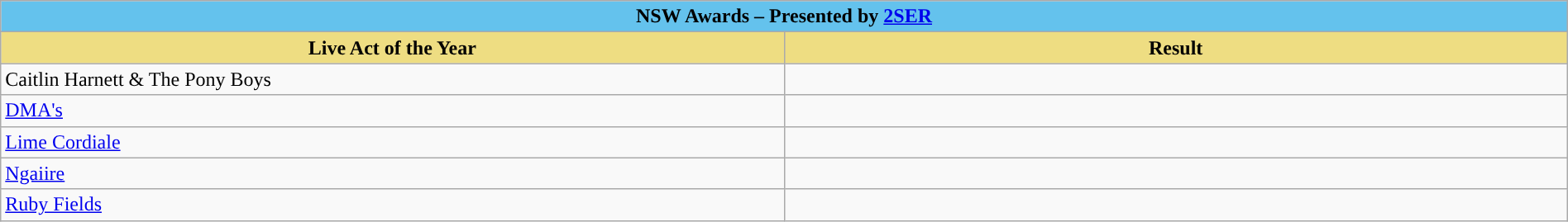<table class="wikitable" width=100%>
<tr>
<th colspan="2" ! style="width:15%;background:#64C2ED">NSW Awards – Presented by <a href='#'>2SER</a></th>
</tr>
<tr>
<th style="width:10%;background:#EEDD82;">Live Act of the Year</th>
<th style="width:10%;background:#EEDD82;">Result</th>
</tr>
<tr>
<td>Caitlin Harnett & The Pony Boys</td>
<td></td>
</tr>
<tr>
<td><a href='#'>DMA's</a></td>
<td></td>
</tr>
<tr>
<td><a href='#'>Lime Cordiale</a></td>
<td></td>
</tr>
<tr>
<td><a href='#'>Ngaiire</a></td>
<td></td>
</tr>
<tr>
<td><a href='#'>Ruby Fields</a></td>
<td></td>
</tr>
</table>
